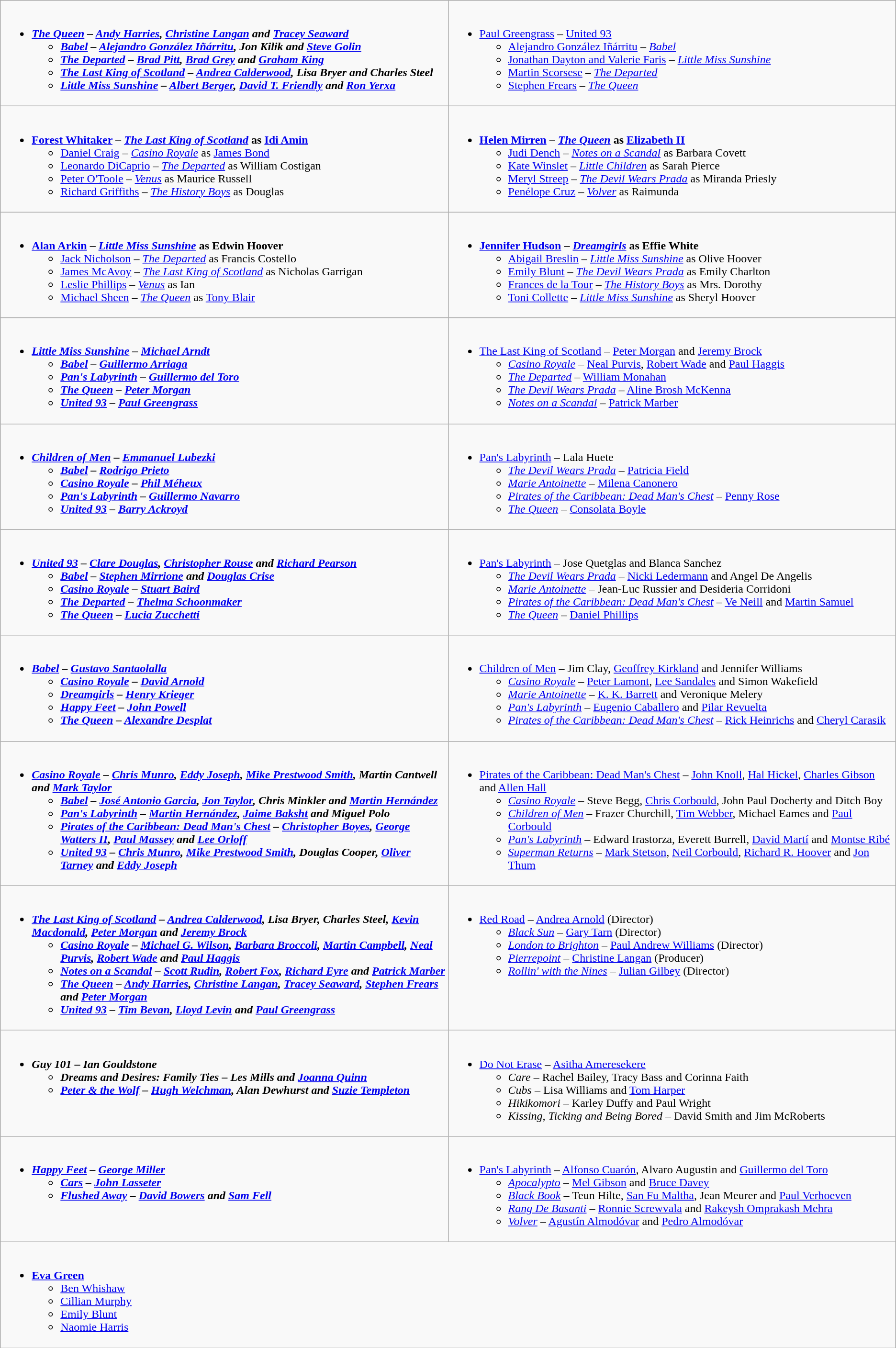<table class=wikitable>
<tr>
<td valign="top" width="50%"><br><ul><li><strong><em><a href='#'>The Queen</a><em> – <a href='#'>Andy Harries</a>, <a href='#'>Christine Langan</a> and <a href='#'>Tracey Seaward</a><strong><ul><li></em><a href='#'>Babel</a><em> – <a href='#'>Alejandro González Iñárritu</a>, Jon Kilik and <a href='#'>Steve Golin</a></li><li></em><a href='#'>The Departed</a><em> – <a href='#'>Brad Pitt</a>, <a href='#'>Brad Grey</a> and <a href='#'>Graham King</a></li><li></em><a href='#'>The Last King of Scotland</a><em> – <a href='#'>Andrea Calderwood</a>, Lisa Bryer and Charles Steel</li><li></em><a href='#'>Little Miss Sunshine</a><em> – <a href='#'>Albert Berger</a>, <a href='#'>David T. Friendly</a> and <a href='#'>Ron Yerxa</a></li></ul></li></ul></td>
<td valign="top" width="50%"><br><ul><li></strong><a href='#'>Paul Greengrass</a> – </em><a href='#'>United 93</a></em></strong><ul><li><a href='#'>Alejandro González Iñárritu</a> – <em><a href='#'>Babel</a></em></li><li><a href='#'>Jonathan Dayton and Valerie Faris</a> – <em><a href='#'>Little Miss Sunshine</a></em></li><li><a href='#'>Martin Scorsese</a> – <em><a href='#'>The Departed</a></em></li><li><a href='#'>Stephen Frears</a> – <em><a href='#'>The Queen</a></em></li></ul></li></ul></td>
</tr>
<tr>
<td valign="top" width="50%"><br><ul><li><strong><a href='#'>Forest Whitaker</a> – <em><a href='#'>The Last King of Scotland</a></em> as <a href='#'>Idi Amin</a></strong><ul><li><a href='#'>Daniel Craig</a> – <em><a href='#'>Casino Royale</a></em> as <a href='#'>James Bond</a></li><li><a href='#'>Leonardo DiCaprio</a> – <em><a href='#'>The Departed</a></em> as William Costigan</li><li><a href='#'>Peter O'Toole</a> – <em><a href='#'>Venus</a></em> as Maurice Russell</li><li><a href='#'>Richard Griffiths</a> – <em><a href='#'>The History Boys</a></em> as Douglas</li></ul></li></ul></td>
<td valign="top" width="50%"><br><ul><li><strong><a href='#'>Helen Mirren</a> – <em><a href='#'>The Queen</a></em> as <a href='#'>Elizabeth II</a></strong><ul><li><a href='#'>Judi Dench</a> – <em><a href='#'>Notes on a Scandal</a></em> as Barbara Covett</li><li><a href='#'>Kate Winslet</a> – <em><a href='#'>Little Children</a></em> as Sarah Pierce</li><li><a href='#'>Meryl Streep</a> – <em><a href='#'>The Devil Wears Prada</a></em> as Miranda Priesly</li><li><a href='#'>Penélope Cruz</a> – <em><a href='#'>Volver</a></em> as Raimunda</li></ul></li></ul></td>
</tr>
<tr>
<td valign="top" width="50%"><br><ul><li><strong><a href='#'>Alan Arkin</a> – <em><a href='#'>Little Miss Sunshine</a></em> as Edwin Hoover</strong><ul><li><a href='#'>Jack Nicholson</a> – <em><a href='#'>The Departed</a></em> as Francis Costello</li><li><a href='#'>James McAvoy</a> – <em><a href='#'>The Last King of Scotland</a></em> as Nicholas Garrigan</li><li><a href='#'>Leslie Phillips</a> – <em><a href='#'>Venus</a></em> as Ian</li><li><a href='#'>Michael Sheen</a> – <em><a href='#'>The Queen</a></em> as <a href='#'>Tony Blair</a></li></ul></li></ul></td>
<td valign="top" width="50%"><br><ul><li><strong><a href='#'>Jennifer Hudson</a> – <em><a href='#'>Dreamgirls</a></em> as Effie White</strong><ul><li><a href='#'>Abigail Breslin</a> – <em><a href='#'>Little Miss Sunshine</a></em> as Olive Hoover</li><li><a href='#'>Emily Blunt</a> – <em><a href='#'>The Devil Wears Prada</a></em> as Emily Charlton</li><li><a href='#'>Frances de la Tour</a> – <em><a href='#'>The History Boys</a></em> as Mrs. Dorothy</li><li><a href='#'>Toni Collette</a> – <em><a href='#'>Little Miss Sunshine</a></em> as  Sheryl Hoover</li></ul></li></ul></td>
</tr>
<tr>
<td valign="top" width="50%"><br><ul><li><strong><em><a href='#'>Little Miss Sunshine</a><em> – <a href='#'>Michael Arndt</a><strong><ul><li></em><a href='#'>Babel</a><em> – <a href='#'>Guillermo Arriaga</a></li><li></em><a href='#'>Pan's Labyrinth</a><em> – <a href='#'>Guillermo del Toro</a></li><li></em><a href='#'>The Queen</a><em> – <a href='#'>Peter Morgan</a></li><li></em><a href='#'>United 93</a><em> – <a href='#'>Paul Greengrass</a></li></ul></li></ul></td>
<td valign="top" width="50%"><br><ul><li></em></strong><a href='#'>The Last King of Scotland</a></em> – <a href='#'>Peter Morgan</a> and <a href='#'>Jeremy Brock</a></strong><ul><li><em><a href='#'>Casino Royale</a></em> – <a href='#'>Neal Purvis</a>, <a href='#'>Robert Wade</a> and <a href='#'>Paul Haggis</a></li><li><em><a href='#'>The Departed</a></em> – <a href='#'>William Monahan</a></li><li><em><a href='#'>The Devil Wears Prada</a></em> – <a href='#'>Aline Brosh McKenna</a></li><li><em><a href='#'>Notes on a Scandal</a></em> – <a href='#'>Patrick Marber</a></li></ul></li></ul></td>
</tr>
<tr>
<td valign="top" width="50%"><br><ul><li><strong><em><a href='#'>Children of Men</a><em> – <a href='#'>Emmanuel Lubezki</a><strong><ul><li></em><a href='#'>Babel</a><em> – <a href='#'>Rodrigo Prieto</a></li><li></em><a href='#'>Casino Royale</a><em> – <a href='#'>Phil Méheux</a></li><li></em><a href='#'>Pan's Labyrinth</a><em> – <a href='#'>Guillermo Navarro</a></li><li></em><a href='#'>United 93</a><em> – <a href='#'>Barry Ackroyd</a></li></ul></li></ul></td>
<td valign="top" width="50%"><br><ul><li></em></strong><a href='#'>Pan's Labyrinth</a></em> – Lala Huete</strong><ul><li><em><a href='#'>The Devil Wears Prada</a></em> – <a href='#'>Patricia Field</a></li><li><em><a href='#'>Marie Antoinette</a></em> – <a href='#'>Milena Canonero</a></li><li><em><a href='#'>Pirates of the Caribbean: Dead Man's Chest</a></em> – <a href='#'>Penny Rose</a></li><li><em><a href='#'>The Queen</a></em> – <a href='#'>Consolata Boyle</a></li></ul></li></ul></td>
</tr>
<tr>
<td valign="top" width="50%"><br><ul><li><strong><em><a href='#'>United 93</a><em> – <a href='#'>Clare Douglas</a>, <a href='#'>Christopher Rouse</a> and <a href='#'>Richard Pearson</a><strong><ul><li></em><a href='#'>Babel</a><em> – <a href='#'>Stephen Mirrione</a> and <a href='#'>Douglas Crise</a></li><li></em><a href='#'>Casino Royale</a><em> – <a href='#'>Stuart Baird</a></li><li></em><a href='#'>The Departed</a><em> – <a href='#'>Thelma Schoonmaker</a></li><li></em><a href='#'>The Queen</a><em> – <a href='#'>Lucia Zucchetti</a></li></ul></li></ul></td>
<td valign="top" width="50%"><br><ul><li></em></strong><a href='#'>Pan's Labyrinth</a></em> – Jose Quetglas and Blanca Sanchez</strong><ul><li><em><a href='#'>The Devil Wears Prada</a></em> – <a href='#'>Nicki Ledermann</a> and Angel De Angelis</li><li><em><a href='#'>Marie Antoinette</a></em> – Jean-Luc Russier and Desideria Corridoni</li><li><em><a href='#'>Pirates of the Caribbean: Dead Man's Chest</a></em> – <a href='#'>Ve Neill</a> and <a href='#'>Martin Samuel</a></li><li><em><a href='#'>The Queen</a></em> – <a href='#'>Daniel Phillips</a></li></ul></li></ul></td>
</tr>
<tr>
<td valign="top" width="50%"><br><ul><li><strong><em><a href='#'>Babel</a><em> – <a href='#'>Gustavo Santaolalla</a><strong><ul><li></em><a href='#'>Casino Royale</a><em> – <a href='#'>David Arnold</a></li><li></em><a href='#'>Dreamgirls</a><em> – <a href='#'>Henry Krieger</a></li><li></em><a href='#'>Happy Feet</a><em> – <a href='#'>John Powell</a></li><li></em><a href='#'>The Queen</a><em> – <a href='#'>Alexandre Desplat</a></li></ul></li></ul></td>
<td valign="top" width="50%"><br><ul><li></em></strong><a href='#'>Children of Men</a></em> – Jim Clay, <a href='#'>Geoffrey Kirkland</a> and Jennifer Williams</strong><ul><li><em><a href='#'>Casino Royale</a></em> – <a href='#'>Peter Lamont</a>, <a href='#'>Lee Sandales</a> and Simon Wakefield</li><li><em><a href='#'>Marie Antoinette</a></em> – <a href='#'>K. K. Barrett</a> and Veronique Melery</li><li><em><a href='#'>Pan's Labyrinth</a></em> – <a href='#'>Eugenio Caballero</a> and <a href='#'>Pilar Revuelta</a></li><li><em><a href='#'>Pirates of the Caribbean: Dead Man's Chest</a></em> – <a href='#'>Rick Heinrichs</a> and <a href='#'>Cheryl Carasik</a></li></ul></li></ul></td>
</tr>
<tr>
<td valign="top" width="50%"><br><ul><li><strong><em><a href='#'>Casino Royale</a><em> – <a href='#'>Chris Munro</a>, <a href='#'>Eddy Joseph</a>, <a href='#'>Mike Prestwood Smith</a>, Martin Cantwell and <a href='#'>Mark Taylor</a><strong><ul><li></em><a href='#'>Babel</a><em> – <a href='#'>José Antonio Garcia</a>, <a href='#'>Jon Taylor</a>, Chris Minkler and <a href='#'>Martin Hernández</a></li><li></em><a href='#'>Pan's Labyrinth</a><em> – <a href='#'>Martin Hernández</a>, <a href='#'>Jaime Baksht</a> and Miguel Polo</li><li></em><a href='#'>Pirates of the Caribbean: Dead Man's Chest</a><em> – <a href='#'>Christopher Boyes</a>, <a href='#'>George Watters II</a>, <a href='#'>Paul Massey</a> and <a href='#'>Lee Orloff</a></li><li></em><a href='#'>United 93</a><em> – <a href='#'>Chris Munro</a>, <a href='#'>Mike Prestwood Smith</a>, Douglas Cooper, <a href='#'>Oliver Tarney</a> and <a href='#'>Eddy Joseph</a></li></ul></li></ul></td>
<td valign="top" width="50%"><br><ul><li></em></strong><a href='#'>Pirates of the Caribbean: Dead Man's Chest</a></em> – <a href='#'>John Knoll</a>, <a href='#'>Hal Hickel</a>, <a href='#'>Charles Gibson</a> and <a href='#'>Allen Hall</a></strong><ul><li><em><a href='#'>Casino Royale</a></em> – Steve Begg, <a href='#'>Chris Corbould</a>, John Paul Docherty and Ditch Boy</li><li><em><a href='#'>Children of Men</a></em> – Frazer Churchill, <a href='#'>Tim Webber</a>, Michael Eames and <a href='#'>Paul Corbould</a></li><li><em><a href='#'>Pan's Labyrinth</a></em> – Edward Irastorza, Everett Burrell, <a href='#'>David Martí</a> and <a href='#'>Montse Ribé</a></li><li><em><a href='#'>Superman Returns</a></em> – <a href='#'>Mark Stetson</a>, <a href='#'>Neil Corbould</a>, <a href='#'>Richard R. Hoover</a> and <a href='#'>Jon Thum</a></li></ul></li></ul></td>
</tr>
<tr>
<td valign="top" width="50%"><br><ul><li><strong><em><a href='#'>The Last King of Scotland</a><em> – <a href='#'>Andrea Calderwood</a>, Lisa Bryer, Charles Steel, <a href='#'>Kevin Macdonald</a>, <a href='#'>Peter Morgan</a> and <a href='#'>Jeremy Brock</a><strong><ul><li></em><a href='#'>Casino Royale</a><em> – <a href='#'>Michael G. Wilson</a>, <a href='#'>Barbara Broccoli</a>, <a href='#'>Martin Campbell</a>, <a href='#'>Neal Purvis</a>, <a href='#'>Robert Wade</a> and <a href='#'>Paul Haggis</a></li><li></em><a href='#'>Notes on a Scandal</a><em> – <a href='#'>Scott Rudin</a>, <a href='#'>Robert Fox</a>, <a href='#'>Richard Eyre</a> and <a href='#'>Patrick Marber</a></li><li></em><a href='#'>The Queen</a><em> – <a href='#'>Andy Harries</a>, <a href='#'>Christine Langan</a>, <a href='#'>Tracey Seaward</a>, <a href='#'>Stephen Frears</a> and <a href='#'>Peter Morgan</a></li><li></em><a href='#'>United 93</a><em> – <a href='#'>Tim Bevan</a>, <a href='#'>Lloyd Levin</a> and <a href='#'>Paul Greengrass</a></li></ul></li></ul></td>
<td valign="top" width="50%"><br><ul><li></em></strong><a href='#'>Red Road</a></em> – <a href='#'>Andrea Arnold</a> (Director)</strong><ul><li><em><a href='#'>Black Sun</a></em> – <a href='#'>Gary Tarn</a> (Director)</li><li><em><a href='#'>London to Brighton</a></em> – <a href='#'>Paul Andrew Williams</a> (Director)</li><li><em><a href='#'>Pierrepoint</a></em> – <a href='#'>Christine Langan</a> (Producer)</li><li><em><a href='#'>Rollin' with the Nines</a></em> – <a href='#'>Julian Gilbey</a> (Director)</li></ul></li></ul></td>
</tr>
<tr>
<td valign="top" width="50%"><br><ul><li><strong><em>Guy 101<em> – Ian Gouldstone<strong><ul><li></em>Dreams and Desires: Family Ties<em> – Les Mills and <a href='#'>Joanna Quinn</a></li><li></em><a href='#'>Peter & the Wolf</a><em> – <a href='#'>Hugh Welchman</a>, Alan Dewhurst and <a href='#'>Suzie Templeton</a></li></ul></li></ul></td>
<td valign="top" width="50%"><br><ul><li></em></strong><a href='#'>Do Not Erase</a></em> – <a href='#'>Asitha Ameresekere</a></strong><ul><li><em>Care</em> – Rachel Bailey, Tracy Bass and Corinna Faith</li><li><em>Cubs</em> – Lisa Williams and <a href='#'>Tom Harper</a></li><li><em>Hikikomori</em> – Karley Duffy and Paul Wright</li><li><em>Kissing, Ticking and Being Bored</em> – David Smith and Jim McRoberts</li></ul></li></ul></td>
</tr>
<tr>
<td valign="top" width="50%"><br><ul><li><strong><em><a href='#'>Happy Feet</a><em> – <a href='#'>George Miller</a><strong><ul><li></em><a href='#'>Cars</a><em> – <a href='#'>John Lasseter</a></li><li></em><a href='#'>Flushed Away</a><em> – <a href='#'>David Bowers</a> and <a href='#'>Sam Fell</a></li></ul></li></ul></td>
<td valign="top" width="50%"><br><ul><li></em></strong><a href='#'>Pan's Labyrinth</a></em> – <a href='#'>Alfonso Cuarón</a>, Alvaro Augustin and <a href='#'>Guillermo del Toro</a></strong><ul><li><em><a href='#'>Apocalypto</a></em> – <a href='#'>Mel Gibson</a> and <a href='#'>Bruce Davey</a></li><li><em><a href='#'>Black Book</a></em> – Teun Hilte, <a href='#'>San Fu Maltha</a>, Jean Meurer and <a href='#'>Paul Verhoeven</a></li><li><em><a href='#'>Rang De Basanti</a></em> – <a href='#'>Ronnie Screwvala</a> and <a href='#'>Rakeysh Omprakash Mehra</a></li><li><em><a href='#'>Volver</a></em> – <a href='#'>Agustín Almodóvar</a> and <a href='#'>Pedro Almodóvar</a></li></ul></li></ul></td>
</tr>
<tr>
<td valign="top" width="50%" colspan="2"><br><ul><li><strong><a href='#'>Eva Green</a></strong><ul><li><a href='#'>Ben Whishaw</a></li><li><a href='#'>Cillian Murphy</a></li><li><a href='#'>Emily Blunt</a></li><li><a href='#'>Naomie Harris</a></li></ul></li></ul></td>
</tr>
</table>
